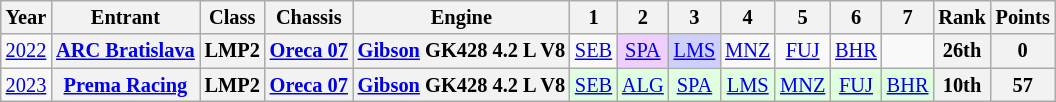<table class="wikitable" style="text-align:center; font-size:85%">
<tr>
<th>Year</th>
<th>Entrant</th>
<th>Class</th>
<th>Chassis</th>
<th>Engine</th>
<th>1</th>
<th>2</th>
<th>3</th>
<th>4</th>
<th>5</th>
<th>6</th>
<th>7</th>
<th>Rank</th>
<th>Points</th>
</tr>
<tr>
<td><a href='#'>2022</a></td>
<th nowrap><a href='#'>ARC Bratislava</a></th>
<th>LMP2</th>
<th nowrap><a href='#'>Oreca 07</a></th>
<th nowrap><a href='#'>Gibson</a> GK428 4.2 L V8</th>
<td><a href='#'>SEB</a></td>
<td style="background:#EFCFFF;"><a href='#'>SPA</a><br></td>
<td style="background:#CFCFFF;"><a href='#'>LMS</a><br></td>
<td><a href='#'>MNZ</a></td>
<td><a href='#'>FUJ</a></td>
<td><a href='#'>BHR</a></td>
<td></td>
<th>26th</th>
<th>0</th>
</tr>
<tr>
<td nowrap><a href='#'>2023</a></td>
<th nowrap><a href='#'>Prema Racing</a></th>
<th>LMP2</th>
<th nowrap><a href='#'>Oreca 07</a></th>
<th nowrap><a href='#'>Gibson</a> GK428 4.2 L V8</th>
<td style="background:#DFFFDF;"><a href='#'>SEB</a><br> </td>
<td style="background:#DFFFDF;"><a href='#'>ALG</a><br> </td>
<td style="background:#DFFFDF;"><a href='#'>SPA</a><br></td>
<td style="background:#DFFFDF;"><a href='#'>LMS</a><br></td>
<td style="background:#DFFFDF;"><a href='#'>MNZ</a><br></td>
<td style="background:#DFFFDF;"><a href='#'>FUJ</a><br></td>
<td style="background:#DFFFDF;"><a href='#'>BHR</a><br></td>
<th>10th</th>
<th>57</th>
</tr>
</table>
